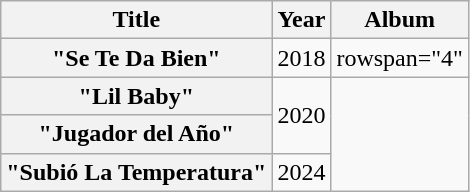<table class="wikitable plainrowheaders" style="text-align:center;">
<tr>
<th scope="col">Title</th>
<th scope="col">Year</th>
<th scope="col">Album</th>
</tr>
<tr>
<th scope="row">"Se Te Da Bien"<br></th>
<td>2018</td>
<td>rowspan="4" </td>
</tr>
<tr>
<th scope="row">"Lil Baby"<br></th>
<td rowspan="2">2020</td>
</tr>
<tr>
<th scope="row">"Jugador del Año"<br></th>
</tr>
<tr>
<th scope="row">"Subió La Temperatura"<br></th>
<td>2024</td>
</tr>
</table>
